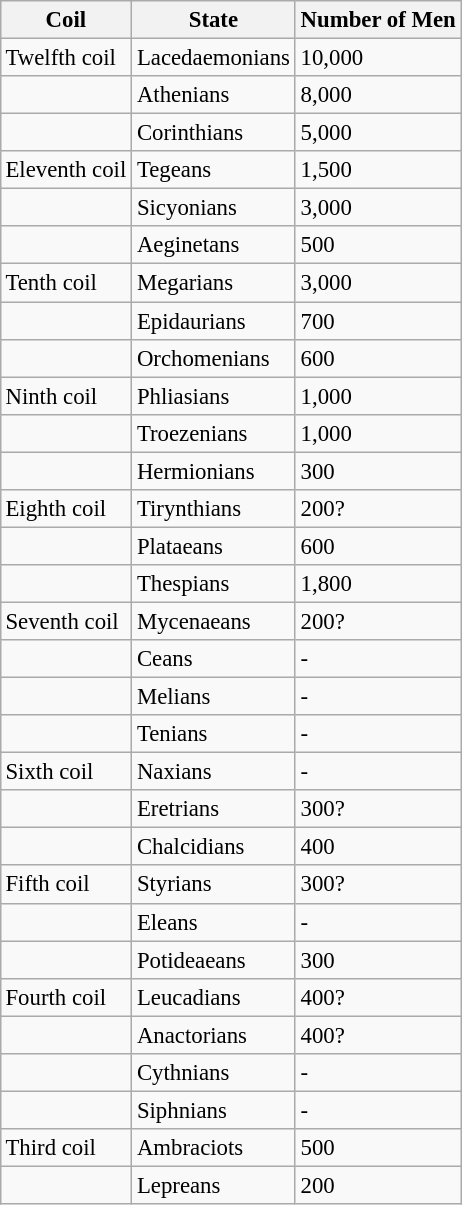<table class="wikitable" style="font-size:95%;margin:0.5em;">
<tr>
<th>Coil</th>
<th>State</th>
<th>Number of Men</th>
</tr>
<tr>
<td>Twelfth coil</td>
<td>Lacedaemonians</td>
<td>10,000</td>
</tr>
<tr>
<td></td>
<td>Athenians</td>
<td>8,000</td>
</tr>
<tr>
<td></td>
<td>Corinthians</td>
<td>5,000</td>
</tr>
<tr>
<td>Eleventh coil</td>
<td>Tegeans</td>
<td>1,500</td>
</tr>
<tr>
<td></td>
<td>Sicyonians</td>
<td>3,000</td>
</tr>
<tr>
<td></td>
<td>Aeginetans</td>
<td>500</td>
</tr>
<tr>
<td>Tenth coil</td>
<td>Megarians</td>
<td>3,000</td>
</tr>
<tr>
<td></td>
<td>Epidaurians</td>
<td>700</td>
</tr>
<tr>
<td></td>
<td>Orchomenians</td>
<td>600</td>
</tr>
<tr>
<td>Ninth coil</td>
<td>Phliasians</td>
<td>1,000</td>
</tr>
<tr>
<td></td>
<td>Troezenians</td>
<td>1,000</td>
</tr>
<tr>
<td></td>
<td>Hermionians</td>
<td>300</td>
</tr>
<tr>
<td>Eighth coil</td>
<td>Tirynthians</td>
<td>200?</td>
</tr>
<tr>
<td></td>
<td>Plataeans</td>
<td>600</td>
</tr>
<tr>
<td></td>
<td>Thespians</td>
<td>1,800</td>
</tr>
<tr>
<td>Seventh coil</td>
<td>Mycenaeans</td>
<td>200?</td>
</tr>
<tr>
<td></td>
<td>Ceans</td>
<td>-</td>
</tr>
<tr>
<td></td>
<td>Melians</td>
<td>-</td>
</tr>
<tr>
<td></td>
<td>Tenians</td>
<td>-</td>
</tr>
<tr>
<td>Sixth coil</td>
<td>Naxians</td>
<td>-</td>
</tr>
<tr>
<td></td>
<td>Eretrians</td>
<td>300?</td>
</tr>
<tr>
<td></td>
<td>Chalcidians</td>
<td>400</td>
</tr>
<tr>
<td>Fifth coil</td>
<td>Styrians</td>
<td>300?</td>
</tr>
<tr>
<td></td>
<td>Eleans</td>
<td>-</td>
</tr>
<tr>
<td></td>
<td>Potideaeans</td>
<td>300</td>
</tr>
<tr>
<td>Fourth coil</td>
<td>Leucadians</td>
<td>400?</td>
</tr>
<tr>
<td></td>
<td>Anactorians</td>
<td>400?</td>
</tr>
<tr>
<td></td>
<td>Cythnians</td>
<td>-</td>
</tr>
<tr>
<td></td>
<td>Siphnians</td>
<td>-</td>
</tr>
<tr>
<td>Third coil</td>
<td>Ambraciots</td>
<td>500</td>
</tr>
<tr>
<td></td>
<td>Lepreans</td>
<td>200</td>
</tr>
</table>
